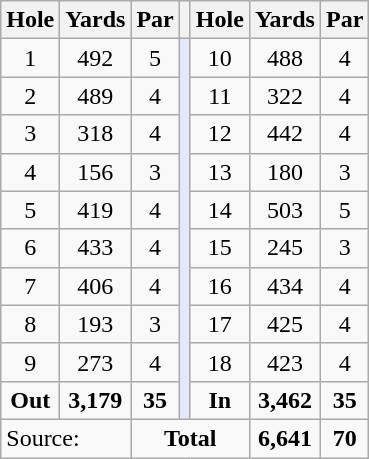<table class="wikitable" style="text-align:center;">
<tr>
<th>Hole</th>
<th>Yards</th>
<th>Par</th>
<th></th>
<th>Hole</th>
<th>Yards</th>
<th>Par</th>
</tr>
<tr>
<td>1</td>
<td>492</td>
<td>5</td>
<td rowspan="10" style="background:#E6E8FA;"></td>
<td>10</td>
<td>488</td>
<td>4</td>
</tr>
<tr>
<td>2</td>
<td>489</td>
<td>4</td>
<td>11</td>
<td>322</td>
<td>4</td>
</tr>
<tr>
<td>3</td>
<td>318</td>
<td>4</td>
<td>12</td>
<td>442</td>
<td>4</td>
</tr>
<tr>
<td>4</td>
<td>156</td>
<td>3</td>
<td>13</td>
<td>180</td>
<td>3</td>
</tr>
<tr>
<td>5</td>
<td>419</td>
<td>4</td>
<td>14</td>
<td>503</td>
<td>5</td>
</tr>
<tr>
<td>6</td>
<td>433</td>
<td>4</td>
<td>15</td>
<td>245</td>
<td>3</td>
</tr>
<tr>
<td>7</td>
<td>406</td>
<td>4</td>
<td>16</td>
<td>434</td>
<td>4</td>
</tr>
<tr>
<td>8</td>
<td>193</td>
<td>3</td>
<td>17</td>
<td>425</td>
<td>4</td>
</tr>
<tr>
<td>9</td>
<td>273</td>
<td>4</td>
<td>18</td>
<td>423</td>
<td>4</td>
</tr>
<tr>
<td><strong>Out</strong></td>
<td><strong>3,179</strong></td>
<td><strong>35</strong></td>
<td><strong>In</strong></td>
<td><strong>3,462</strong></td>
<td><strong>35</strong></td>
</tr>
<tr>
<td colspan="2" style="text-align:left;">Source:</td>
<td colspan=3><strong>Total</strong></td>
<td><strong>6,641</strong></td>
<td><strong>70</strong></td>
</tr>
</table>
